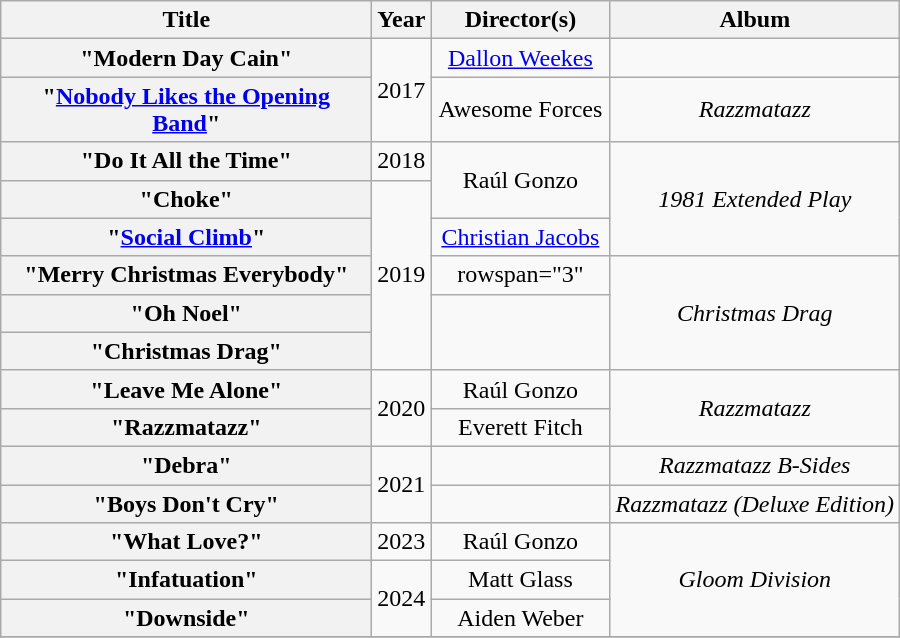<table class="wikitable plainrowheaders" style="text-align:center;">
<tr>
<th scope="col" style="width:15em;">Title</th>
<th scope="col">Year</th>
<th scope="col" style="width:7em;">Director(s)</th>
<th>Album</th>
</tr>
<tr>
<th scope="row">"Modern Day Cain"</th>
<td rowspan="2">2017</td>
<td><a href='#'>Dallon Weekes</a></td>
<td></td>
</tr>
<tr>
<th scope="row">"<a href='#'>Nobody Likes the Opening Band</a>"</th>
<td>Awesome Forces</td>
<td><em>Razzmatazz</em></td>
</tr>
<tr>
<th scope="row">"Do It All the Time"</th>
<td>2018</td>
<td rowspan="2">Raúl Gonzo</td>
<td rowspan="3"><em>1981 Extended Play</em></td>
</tr>
<tr>
<th scope="row">"Choke"</th>
<td rowspan="5">2019</td>
</tr>
<tr>
<th scope="row">"<a href='#'>Social Climb</a>"</th>
<td><a href='#'>Christian Jacobs</a></td>
</tr>
<tr>
<th scope="row">"Merry Christmas Everybody"</th>
<td>rowspan="3" </td>
<td rowspan="3"><em>Christmas Drag</em></td>
</tr>
<tr>
<th scope="row">"Oh Noel"</th>
</tr>
<tr>
<th scope="row">"Christmas Drag"</th>
</tr>
<tr>
<th scope="row">"Leave Me Alone"</th>
<td rowspan="2">2020</td>
<td>Raúl Gonzo</td>
<td rowspan="2"><em>Razzmatazz</em></td>
</tr>
<tr>
<th scope="row">"Razzmatazz"</th>
<td>Everett Fitch</td>
</tr>
<tr>
<th scope="row">"Debra" </th>
<td rowspan="2">2021</td>
<td></td>
<td><em>Razzmatazz B-Sides</em></td>
</tr>
<tr>
<th scope="row">"Boys Don't Cry" </th>
<td></td>
<td><em>Razzmatazz (Deluxe Edition)</em></td>
</tr>
<tr>
<th scope="row">"What Love?"</th>
<td>2023</td>
<td>Raúl Gonzo</td>
<td rowspan="3"><em>Gloom Division</em></td>
</tr>
<tr>
<th scope="row">"Infatuation"</th>
<td rowspan="2">2024</td>
<td>Matt Glass</td>
</tr>
<tr>
<th scope="row">"Downside"</th>
<td>Aiden Weber</td>
</tr>
<tr>
</tr>
</table>
